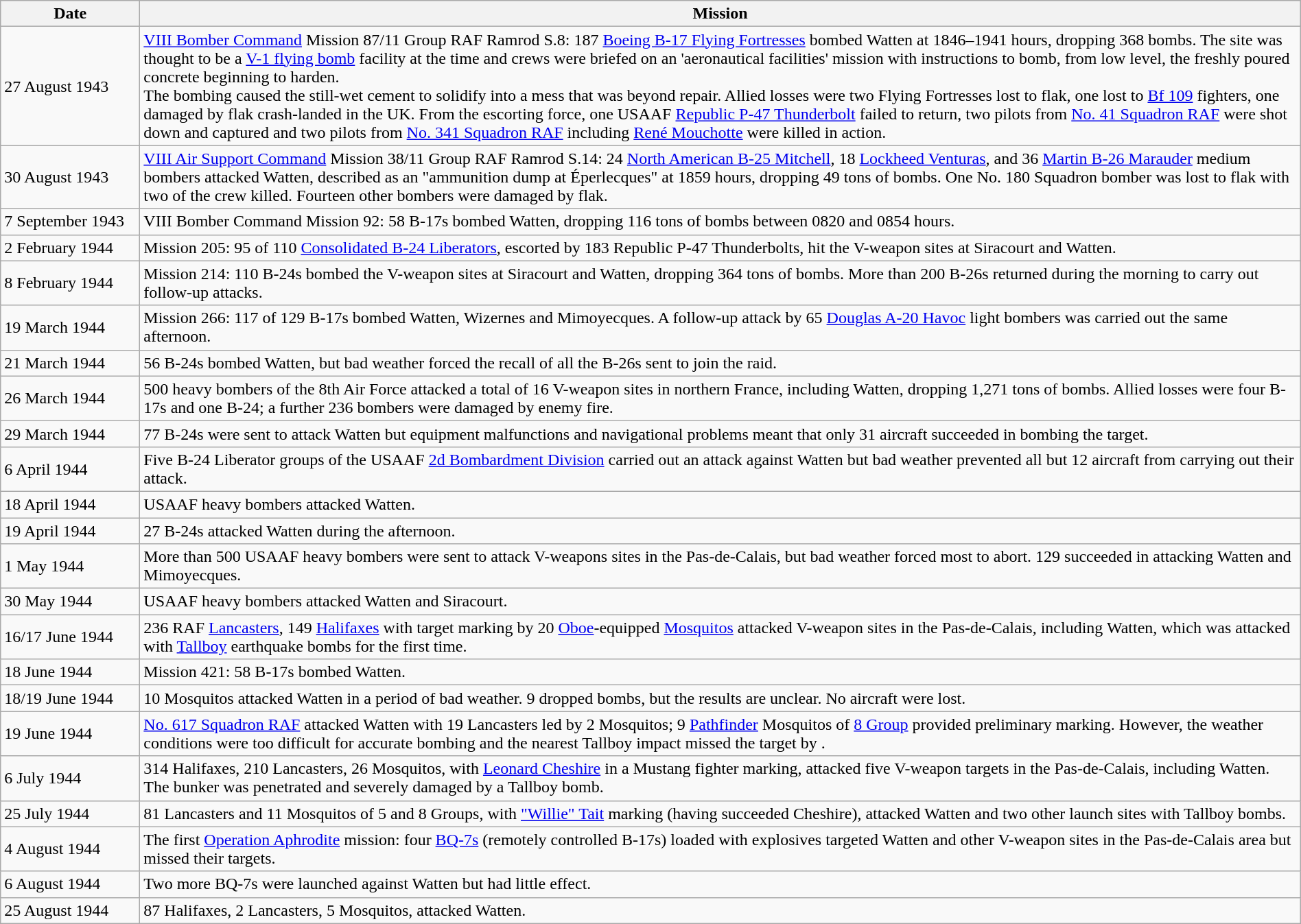<table class="wikitable sortable" style="margin-right: 0;">
<tr>
<th scope="col" style="width: 8em;">Date</th>
<th scope="col">Mission</th>
</tr>
<tr>
<td>27 August 1943</td>
<td> <a href='#'>VIII Bomber Command</a> Mission 87/11 Group RAF Ramrod S.8: 187 <a href='#'>Boeing B-17 Flying Fortresses</a> bombed Watten at 1846–1941 hours, dropping 368  bombs. The site was thought to be a <a href='#'>V-1 flying bomb</a> facility at the time and crews were briefed on an 'aeronautical facilities' mission with instructions to bomb, from low level, the freshly poured concrete beginning to harden.<br>The bombing caused the still-wet cement to solidify into a mess that was beyond repair. Allied losses were two Flying Fortresses lost to flak, one lost to <a href='#'>Bf 109</a> fighters, one damaged by flak crash-landed in the UK. From the escorting force, one USAAF <a href='#'>Republic P-47 Thunderbolt</a> failed to return, two pilots from <a href='#'>No. 41 Squadron RAF</a> were shot down and captured and two pilots from <a href='#'>No. 341 Squadron RAF</a> including <a href='#'>René Mouchotte</a> were killed in action.</td>
</tr>
<tr>
<td>30 August 1943</td>
<td> <a href='#'>VIII Air Support Command</a> Mission 38/11 Group RAF Ramrod S.14: 24 <a href='#'>North American B-25 Mitchell</a>, 18 <a href='#'>Lockheed Venturas</a>, and 36 <a href='#'>Martin B-26 Marauder</a> medium bombers attacked Watten, described as an "ammunition dump at Éperlecques" at 1859 hours, dropping 49 tons of bombs. One No. 180 Squadron bomber was lost to flak with two of the crew killed. Fourteen other bombers were damaged by flak.</td>
</tr>
<tr>
<td>7 September 1943</td>
<td> VIII Bomber Command Mission 92: 58 B-17s bombed Watten, dropping 116 tons of bombs between 0820 and 0854 hours.</td>
</tr>
<tr>
<td>2 February 1944</td>
<td> Mission 205: 95 of 110 <a href='#'>Consolidated B-24 Liberators</a>, escorted by 183 Republic P-47 Thunderbolts, hit the V-weapon sites at Siracourt and Watten.</td>
</tr>
<tr>
<td>8 February 1944</td>
<td> Mission 214: 110 B-24s bombed the V-weapon sites at Siracourt and Watten, dropping 364 tons of bombs. More than 200 B-26s returned during the morning to carry out follow-up attacks.</td>
</tr>
<tr>
<td>19 March 1944</td>
<td> Mission 266: 117 of 129 B-17s bombed Watten, Wizernes and Mimoyecques. A follow-up attack by 65 <a href='#'>Douglas A-20 Havoc</a> light bombers was carried out the same afternoon.</td>
</tr>
<tr>
<td>21 March 1944</td>
<td> 56 B-24s bombed Watten, but bad weather forced the recall of all the B-26s sent to join the raid.</td>
</tr>
<tr>
<td>26 March 1944</td>
<td> 500 heavy bombers of the 8th Air Force attacked a total of 16 V-weapon sites in northern France, including Watten, dropping 1,271 tons of bombs. Allied losses were four B-17s and one B-24; a further 236 bombers were damaged by enemy fire.</td>
</tr>
<tr>
<td>29 March 1944</td>
<td> 77 B-24s were sent to attack Watten but equipment malfunctions and navigational problems meant that only 31 aircraft succeeded in bombing the target.</td>
</tr>
<tr>
<td>6 April 1944</td>
<td> Five B-24 Liberator groups of the USAAF <a href='#'>2d Bombardment Division</a> carried out an attack against Watten but bad weather prevented all but 12 aircraft from carrying out their attack.</td>
</tr>
<tr>
<td>18 April 1944</td>
<td> USAAF heavy bombers attacked Watten.</td>
</tr>
<tr>
<td>19 April 1944</td>
<td> 27 B-24s attacked Watten during the afternoon.</td>
</tr>
<tr>
<td>1 May 1944</td>
<td> More than 500 USAAF heavy bombers were sent to attack V-weapons sites in the Pas-de-Calais, but bad weather forced most to abort. 129 succeeded in attacking Watten and Mimoyecques.</td>
</tr>
<tr>
<td>30 May 1944</td>
<td> USAAF heavy bombers attacked Watten and Siracourt.</td>
</tr>
<tr>
<td>16/17 June 1944</td>
<td> 236 RAF <a href='#'>Lancasters</a>, 149 <a href='#'>Halifaxes</a> with target marking by 20 <a href='#'>Oboe</a>-equipped <a href='#'>Mosquitos</a> attacked V-weapon sites in the Pas-de-Calais, including Watten, which was attacked with <a href='#'>Tallboy</a> earthquake bombs for the first time.</td>
</tr>
<tr>
<td>18 June 1944</td>
<td> Mission 421: 58 B-17s bombed Watten.</td>
</tr>
<tr>
<td>18/19 June 1944</td>
<td> 10 Mosquitos attacked Watten in a period of bad weather. 9 dropped bombs, but the results are unclear. No aircraft were lost.</td>
</tr>
<tr>
<td>19 June 1944</td>
<td> <a href='#'>No. 617 Squadron RAF</a> attacked Watten with 19 Lancasters led by 2 Mosquitos; 9 <a href='#'>Pathfinder</a> Mosquitos of <a href='#'>8 Group</a> provided preliminary marking. However, the weather conditions were too difficult for accurate bombing and the nearest Tallboy impact missed the target by .</td>
</tr>
<tr>
<td>6 July 1944</td>
<td> 314 Halifaxes, 210 Lancasters, 26 Mosquitos, with <a href='#'>Leonard Cheshire</a> in a Mustang fighter marking, attacked five V-weapon targets in the Pas-de-Calais, including Watten. The bunker was penetrated and severely damaged by a Tallboy bomb.</td>
</tr>
<tr>
<td>25 July 1944</td>
<td> 81 Lancasters and 11 Mosquitos of 5 and 8 Groups, with <a href='#'>"Willie" Tait</a> marking (having succeeded Cheshire), attacked Watten and two other launch sites with Tallboy bombs.</td>
</tr>
<tr>
<td>4 August 1944</td>
<td> The first <a href='#'>Operation Aphrodite</a> mission: four <a href='#'>BQ-7s</a> (remotely controlled B-17s) loaded with explosives targeted Watten and other V-weapon sites in the Pas-de-Calais area but missed their targets.</td>
</tr>
<tr>
<td>6 August 1944</td>
<td> Two more BQ-7s were launched against Watten but had little effect.</td>
</tr>
<tr>
<td>25 August 1944</td>
<td> 87 Halifaxes, 2 Lancasters, 5 Mosquitos, attacked Watten.</td>
</tr>
</table>
